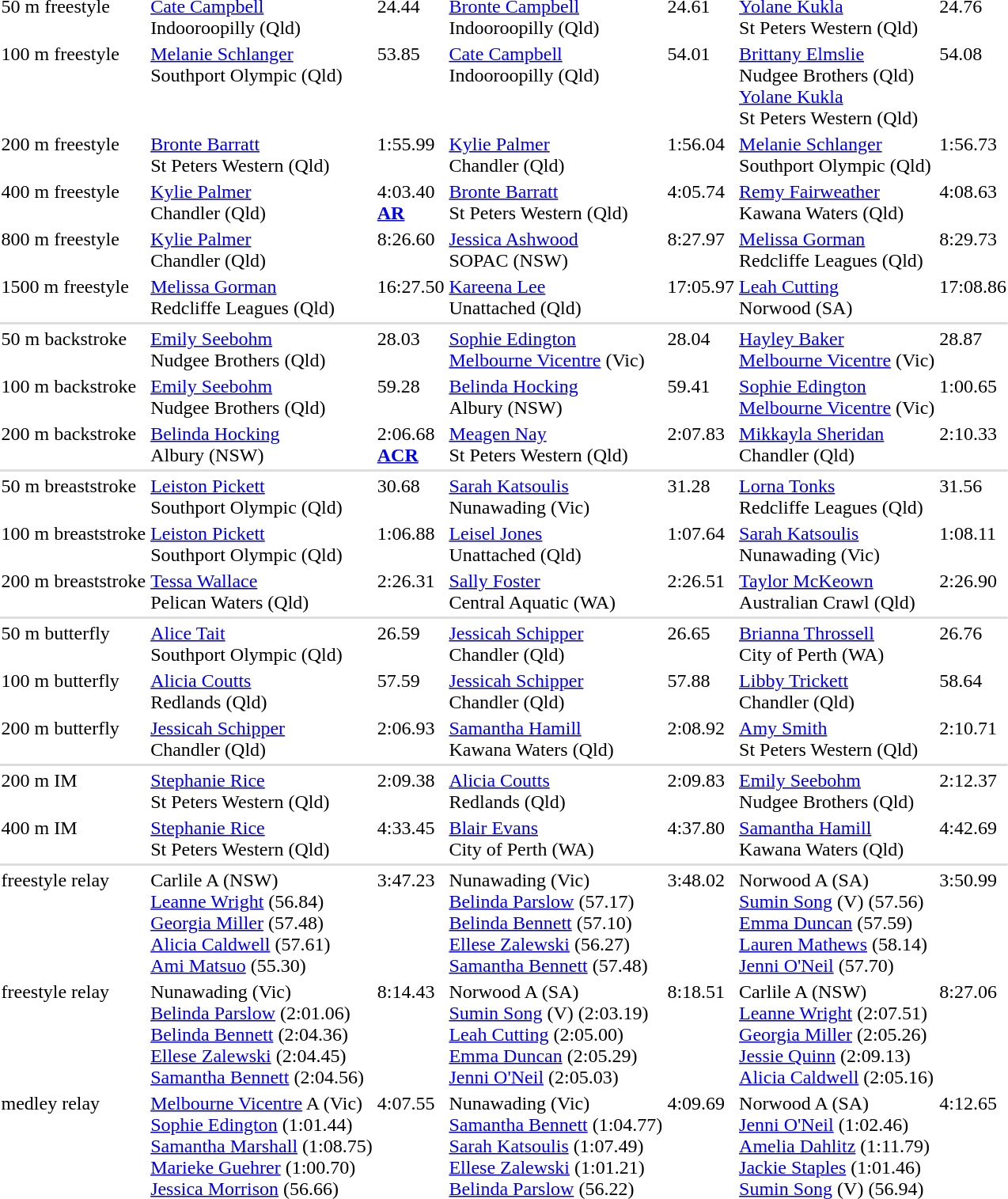<table>
<tr valign="top">
<td>50 m freestyle<br></td>
<td><a href='#'>Cate Campbell</a><br>Indooroopilly (Qld)</td>
<td>24.44<br></td>
<td><a href='#'>Bronte Campbell</a><br>Indooroopilly (Qld)</td>
<td>24.61<br></td>
<td><a href='#'>Yolane Kukla</a><br>St Peters Western (Qld)</td>
<td>24.76<br></td>
</tr>
<tr valign="top">
<td>100 m freestyle<br></td>
<td><a href='#'>Melanie Schlanger</a><br>Southport Olympic (Qld)</td>
<td>53.85<br></td>
<td><a href='#'>Cate Campbell</a><br>Indooroopilly (Qld)</td>
<td>54.01<br></td>
<td><a href='#'>Brittany Elmslie</a><br>Nudgee Brothers (Qld)<br><a href='#'>Yolane Kukla</a><br>St Peters Western (Qld)</td>
<td>54.08<br></td>
</tr>
<tr valign="top">
<td>200 m freestyle<br></td>
<td><a href='#'>Bronte Barratt</a><br>St Peters Western (Qld)</td>
<td>1:55.99<br></td>
<td><a href='#'>Kylie Palmer</a><br>Chandler (Qld)</td>
<td>1:56.04<br></td>
<td><a href='#'>Melanie Schlanger</a><br>Southport Olympic (Qld)</td>
<td>1:56.73<br></td>
</tr>
<tr valign="top">
<td>400 m freestyle<br></td>
<td><a href='#'>Kylie Palmer</a><br>Chandler (Qld)</td>
<td>4:03.40<br><strong><a href='#'>AR</a></strong></td>
<td><a href='#'>Bronte Barratt</a><br>St Peters Western (Qld)</td>
<td>4:05.74<br></td>
<td><a href='#'>Remy Fairweather</a><br>Kawana Waters (Qld)</td>
<td>4:08.63<br></td>
</tr>
<tr valign="top">
<td>800 m freestyle<br></td>
<td><a href='#'>Kylie Palmer</a><br>Chandler (Qld)</td>
<td>8:26.60<br></td>
<td><a href='#'>Jessica Ashwood</a><br>SOPAC (NSW)</td>
<td>8:27.97<br></td>
<td><a href='#'>Melissa Gorman</a><br>Redcliffe Leagues (Qld)</td>
<td>8:29.73<br></td>
</tr>
<tr valign="top">
<td>1500 m freestyle<br></td>
<td><a href='#'>Melissa Gorman</a><br>Redcliffe Leagues (Qld)</td>
<td>16:27.50<br></td>
<td><a href='#'>Kareena Lee</a><br>Unattached (Qld)</td>
<td>17:05.97<br></td>
<td><a href='#'>Leah Cutting</a><br>Norwood (SA)</td>
<td>17:08.86<br></td>
</tr>
<tr bgcolor=#DDDDDD>
<td colspan=7></td>
</tr>
<tr valign="top">
<td>50 m backstroke<br></td>
<td><a href='#'>Emily Seebohm</a><br>Nudgee Brothers (Qld)</td>
<td>28.03<br></td>
<td><a href='#'>Sophie Edington</a><br><a href='#'>Melbourne Vicentre</a> (Vic)</td>
<td>28.04<br></td>
<td><a href='#'>Hayley Baker</a><br><a href='#'>Melbourne Vicentre</a> (Vic)</td>
<td>28.87<br></td>
</tr>
<tr valign="top">
<td>100 m backstroke<br></td>
<td><a href='#'>Emily Seebohm</a><br>Nudgee Brothers (Qld)</td>
<td>59.28<br></td>
<td><a href='#'>Belinda Hocking</a><br>Albury (NSW)</td>
<td>59.41<br></td>
<td><a href='#'>Sophie Edington</a><br><a href='#'>Melbourne Vicentre</a> (Vic)</td>
<td>1:00.65<br></td>
</tr>
<tr valign="top">
<td>200 m backstroke<br></td>
<td><a href='#'>Belinda Hocking</a><br>Albury (NSW)</td>
<td>2:06.68<br><strong><a href='#'>ACR</a></strong></td>
<td><a href='#'>Meagen Nay</a><br>St Peters Western (Qld)</td>
<td>2:07.83<br></td>
<td><a href='#'>Mikkayla Sheridan</a><br>Chandler (Qld)</td>
<td>2:10.33<br></td>
</tr>
<tr bgcolor=#DDDDDD>
<td colspan=7></td>
</tr>
<tr valign="top">
<td>50 m breaststroke<br></td>
<td><a href='#'>Leiston Pickett</a><br>Southport Olympic (Qld)</td>
<td>30.68<br></td>
<td><a href='#'>Sarah Katsoulis</a><br>Nunawading (Vic)</td>
<td>31.28<br></td>
<td><a href='#'>Lorna Tonks</a><br>Redcliffe Leagues (Qld)</td>
<td>31.56<br></td>
</tr>
<tr valign="top">
<td>100 m breaststroke<br></td>
<td><a href='#'>Leiston Pickett</a><br>Southport Olympic (Qld)</td>
<td>1:06.88<br></td>
<td><a href='#'>Leisel Jones</a><br>Unattached (Qld)</td>
<td>1:07.64<br></td>
<td><a href='#'>Sarah Katsoulis</a><br>Nunawading (Vic)</td>
<td>1:08.11<br></td>
</tr>
<tr valign="top">
<td>200 m breaststroke<br></td>
<td><a href='#'>Tessa Wallace</a><br>Pelican Waters (Qld)</td>
<td>2:26.31<br></td>
<td><a href='#'>Sally Foster</a><br>Central Aquatic (WA)</td>
<td>2:26.51<br></td>
<td><a href='#'>Taylor McKeown</a><br>Australian Crawl (Qld)</td>
<td>2:26.90<br></td>
</tr>
<tr bgcolor=#DDDDDD>
<td colspan=7></td>
</tr>
<tr valign="top">
<td>50 m butterfly<br></td>
<td><a href='#'>Alice Tait</a><br>Southport Olympic (Qld)</td>
<td>26.59<br></td>
<td><a href='#'>Jessicah Schipper</a><br>Chandler (Qld)</td>
<td>26.65<br></td>
<td><a href='#'>Brianna Throssell</a><br>City of Perth (WA)</td>
<td>26.76<br></td>
</tr>
<tr valign="top">
<td>100 m butterfly<br></td>
<td><a href='#'>Alicia Coutts</a><br>Redlands (Qld)</td>
<td>57.59<br></td>
<td><a href='#'>Jessicah Schipper</a><br>Chandler (Qld)</td>
<td>57.88<br></td>
<td><a href='#'>Libby Trickett</a><br>Chandler (Qld)</td>
<td>58.64<br></td>
</tr>
<tr valign="top">
<td>200 m butterfly<br></td>
<td><a href='#'>Jessicah Schipper</a><br>Chandler (Qld)</td>
<td>2:06.93<br></td>
<td><a href='#'>Samantha Hamill</a><br>Kawana Waters (Qld)</td>
<td>2:08.92<br></td>
<td><a href='#'>Amy Smith</a><br>St Peters Western (Qld)</td>
<td>2:10.71<br></td>
</tr>
<tr bgcolor=#DDDDDD>
<td colspan=7></td>
</tr>
<tr valign="top">
<td>200 m IM<br></td>
<td><a href='#'>Stephanie Rice</a><br>St Peters Western (Qld)</td>
<td>2:09.38<br></td>
<td><a href='#'>Alicia Coutts</a><br>Redlands (Qld)</td>
<td>2:09.83<br></td>
<td><a href='#'>Emily Seebohm</a><br>Nudgee Brothers (Qld)</td>
<td>2:12.37<br></td>
</tr>
<tr valign="top">
<td>400 m IM<br></td>
<td><a href='#'>Stephanie Rice</a><br>St Peters Western (Qld)</td>
<td>4:33.45<br></td>
<td><a href='#'>Blair Evans</a><br>City of Perth (WA)</td>
<td>4:37.80<br></td>
<td><a href='#'>Samantha Hamill</a><br>Kawana Waters (Qld)</td>
<td>4:42.69<br></td>
</tr>
<tr bgcolor=#DDDDDD>
<td colspan=7></td>
</tr>
<tr valign="top">
<td> freestyle relay</td>
<td>Carlile A (NSW)<br><a href='#'>Leanne Wright</a> (56.84)<br><a href='#'>Georgia Miller</a> (57.48)<br><a href='#'>Alicia Caldwell</a> (57.61)<br><a href='#'>Ami Matsuo</a> (55.30)</td>
<td>3:47.23<br></td>
<td>Nunawading (Vic)<br><a href='#'>Belinda Parslow</a> (57.17)<br><a href='#'>Belinda Bennett</a> (57.10)<br><a href='#'>Ellese Zalewski</a> (56.27)<br><a href='#'>Samantha Bennett</a> (57.48)</td>
<td>3:48.02<br></td>
<td>Norwood A (SA)<br><a href='#'>Sumin Song</a> (V) (57.56)<br><a href='#'>Emma Duncan</a> (57.59)<br><a href='#'>Lauren Mathews</a> (58.14)<br><a href='#'>Jenni O'Neil</a> (57.70)</td>
<td>3:50.99<br></td>
</tr>
<tr valign="top">
<td> freestyle relay</td>
<td>Nunawading (Vic)<br><a href='#'>Belinda Parslow</a> (2:01.06)<br><a href='#'>Belinda Bennett</a> (2:04.36)<br><a href='#'>Ellese Zalewski</a> (2:04.45)<br><a href='#'>Samantha Bennett</a> (2:04.56)</td>
<td>8:14.43<br></td>
<td>Norwood A (SA)<br><a href='#'>Sumin Song</a> (V) (2:03.19)<br><a href='#'>Leah Cutting</a> (2:05.00)<br><a href='#'>Emma Duncan</a> (2:05.29)<br><a href='#'>Jenni O'Neil</a> (2:05.03)</td>
<td>8:18.51<br></td>
<td>Carlile A (NSW)<br><a href='#'>Leanne Wright</a> (2:07.51)<br><a href='#'>Georgia Miller</a> (2:05.26)<br><a href='#'>Jessie Quinn</a> (2:09.13)<br><a href='#'>Alicia Caldwell</a> (2:05.16)</td>
<td>8:27.06<br></td>
</tr>
<tr valign="top">
<td> medley relay</td>
<td><a href='#'>Melbourne Vicentre</a> A (Vic)<br><a href='#'>Sophie Edington</a> (1:01.44)<br><a href='#'>Samantha Marshall</a> (1:08.75)<br><a href='#'>Marieke Guehrer</a> (1:00.70)<br><a href='#'>Jessica Morrison</a> (56.66)</td>
<td>4:07.55<br></td>
<td>Nunawading (Vic)<br><a href='#'>Samantha Bennett</a> (1:04.77)<br><a href='#'>Sarah Katsoulis</a> (1:07.49)<br><a href='#'>Ellese Zalewski</a> (1:01.21)<br><a href='#'>Belinda Parslow</a> (56.22)</td>
<td>4:09.69<br></td>
<td>Norwood A (SA)<br><a href='#'>Jenni O'Neil</a> (1:02.46)<br><a href='#'>Amelia Dahlitz</a> (1:11.79)<br><a href='#'>Jackie Staples</a> (1:01.46)<br><a href='#'>Sumin Song</a> (V) (56.94)</td>
<td>4:12.65<br></td>
</tr>
</table>
